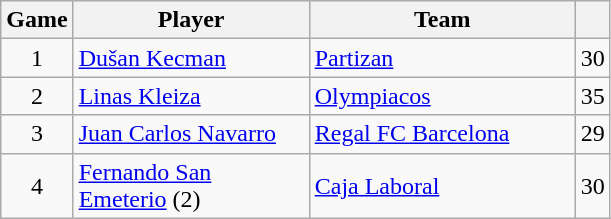<table class="wikitable sortable" style="text-align: center;">
<tr>
<th style="text-align:center;">Game</th>
<th style="text-align:center; width:150px;">Player</th>
<th style="text-align:center; width:170px;">Team</th>
<th style="text-align:center;"></th>
</tr>
<tr>
<td>1</td>
<td align="left"> <a href='#'>Dušan Kecman</a></td>
<td align="left"> <a href='#'>Partizan</a></td>
<td>30</td>
</tr>
<tr>
<td>2</td>
<td align="left"> <a href='#'>Linas Kleiza</a></td>
<td align="left"> <a href='#'>Olympiacos</a></td>
<td>35</td>
</tr>
<tr>
<td>3</td>
<td align="left"> <a href='#'>Juan Carlos Navarro</a></td>
<td align="left"> <a href='#'>Regal FC Barcelona</a></td>
<td>29</td>
</tr>
<tr>
<td>4</td>
<td align="left"> <a href='#'>Fernando San Emeterio</a> (2)</td>
<td align="left"> <a href='#'>Caja Laboral</a></td>
<td>30</td>
</tr>
</table>
